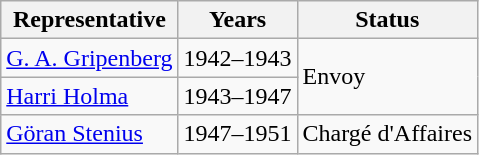<table class="wikitable sortable">
<tr>
<th>Representative</th>
<th>Years</th>
<th>Status</th>
</tr>
<tr>
<td><a href='#'>G. A. Gripenberg</a></td>
<td>1942–1943</td>
<td rowspan="2">Envoy</td>
</tr>
<tr>
<td><a href='#'>Harri Holma</a></td>
<td>1943–1947</td>
</tr>
<tr>
<td><a href='#'>Göran Stenius</a></td>
<td>1947–1951</td>
<td>Chargé d'Affaires</td>
</tr>
</table>
